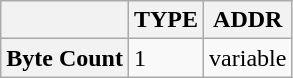<table class=wikitable>
<tr>
<th></th>
<th>TYPE</th>
<th>ADDR</th>
</tr>
<tr>
<th>Byte Count</th>
<td>1</td>
<td>variable</td>
</tr>
</table>
